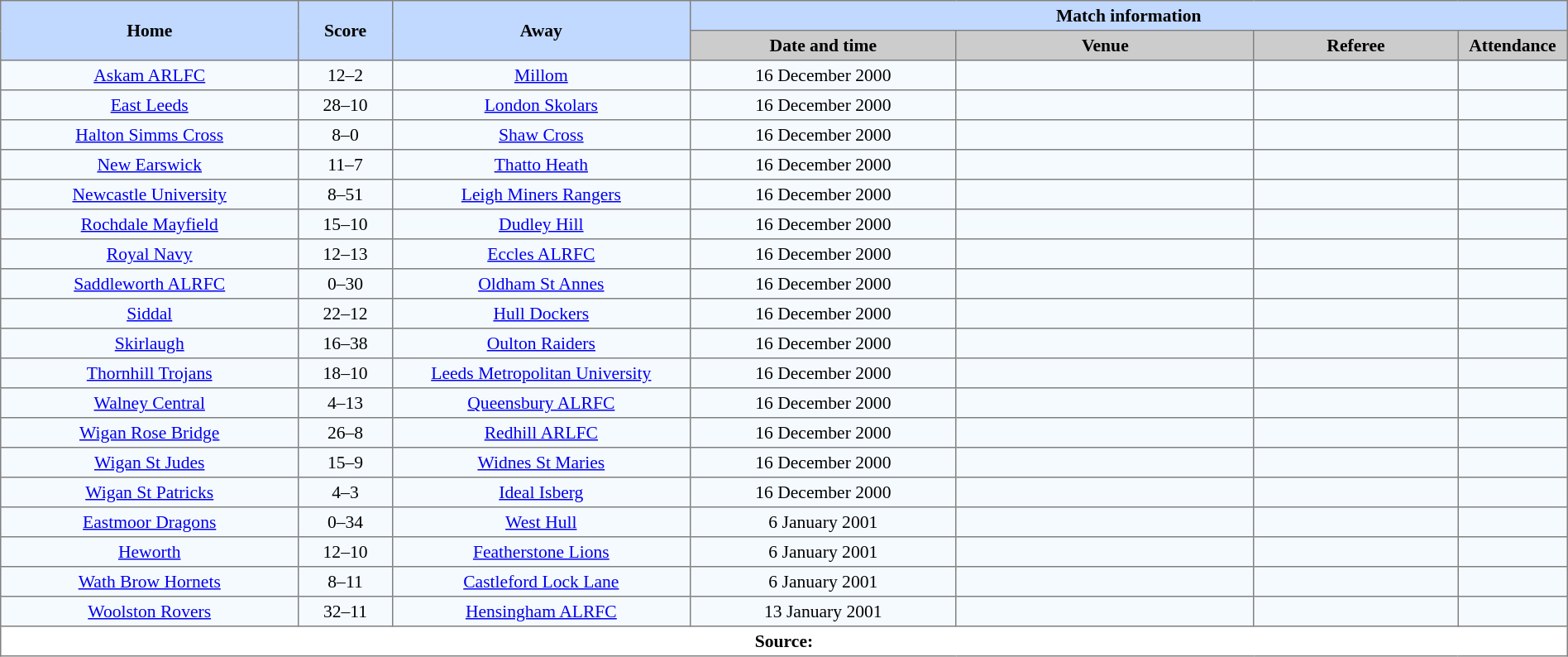<table border=1 style="border-collapse:collapse; font-size:90%; text-align:center;" cellpadding=3 cellspacing=0 width=100%>
<tr bgcolor=#C1D8FF>
<th rowspan=2 width=19%>Home</th>
<th rowspan=2 width=6%>Score</th>
<th rowspan=2 width=19%>Away</th>
<th colspan=6>Match information</th>
</tr>
<tr bgcolor=#CCCCCC>
<th width=17%>Date and time</th>
<th width=19%>Venue</th>
<th width=13%>Referee</th>
<th width=7%>Attendance</th>
</tr>
<tr bgcolor=#F5FAFF>
<td><a href='#'>Askam ARLFC</a></td>
<td>12–2</td>
<td><a href='#'>Millom</a></td>
<td>16 December 2000</td>
<td></td>
<td></td>
<td></td>
</tr>
<tr bgcolor=#F5FAFF>
<td><a href='#'>East Leeds</a></td>
<td>28–10</td>
<td><a href='#'>London Skolars</a></td>
<td>16 December 2000</td>
<td></td>
<td></td>
<td></td>
</tr>
<tr bgcolor=#F5FAFF>
<td><a href='#'>Halton Simms Cross</a></td>
<td>8–0</td>
<td><a href='#'>Shaw Cross</a></td>
<td>16 December 2000</td>
<td></td>
<td></td>
<td></td>
</tr>
<tr bgcolor=#F5FAFF>
<td><a href='#'>New Earswick</a></td>
<td>11–7</td>
<td><a href='#'>Thatto Heath</a></td>
<td>16 December 2000</td>
<td></td>
<td></td>
<td></td>
</tr>
<tr bgcolor=#F5FAFF>
<td><a href='#'>Newcastle University</a></td>
<td>8–51</td>
<td><a href='#'>Leigh Miners Rangers</a></td>
<td>16 December 2000</td>
<td></td>
<td></td>
<td></td>
</tr>
<tr bgcolor=#F5FAFF>
<td><a href='#'>Rochdale Mayfield</a></td>
<td>15–10</td>
<td><a href='#'>Dudley Hill</a></td>
<td>16 December 2000</td>
<td></td>
<td></td>
<td></td>
</tr>
<tr bgcolor=#F5FAFF>
<td><a href='#'>Royal Navy</a></td>
<td>12–13</td>
<td><a href='#'>Eccles ALRFC</a></td>
<td>16 December 2000</td>
<td></td>
<td></td>
<td></td>
</tr>
<tr bgcolor=#F5FAFF>
<td><a href='#'>Saddleworth ALRFC</a></td>
<td>0–30</td>
<td><a href='#'>Oldham St Annes</a></td>
<td>16 December 2000</td>
<td></td>
<td></td>
<td></td>
</tr>
<tr bgcolor=#F5FAFF>
<td><a href='#'>Siddal</a></td>
<td>22–12</td>
<td><a href='#'>Hull Dockers</a></td>
<td>16 December 2000</td>
<td></td>
<td></td>
<td></td>
</tr>
<tr bgcolor=#F5FAFF>
<td><a href='#'>Skirlaugh</a></td>
<td>16–38</td>
<td><a href='#'>Oulton Raiders</a></td>
<td>16 December 2000</td>
<td></td>
<td></td>
<td></td>
</tr>
<tr bgcolor=#F5FAFF>
<td><a href='#'>Thornhill Trojans</a></td>
<td>18–10</td>
<td><a href='#'>Leeds Metropolitan University</a></td>
<td>16 December 2000</td>
<td></td>
<td></td>
<td></td>
</tr>
<tr bgcolor=#F5FAFF>
<td><a href='#'>Walney Central</a></td>
<td>4–13</td>
<td><a href='#'>Queensbury ALRFC</a></td>
<td>16 December 2000</td>
<td></td>
<td></td>
<td></td>
</tr>
<tr bgcolor=#F5FAFF>
<td><a href='#'>Wigan Rose Bridge</a></td>
<td>26–8</td>
<td><a href='#'>Redhill ARLFC</a></td>
<td>16 December 2000</td>
<td></td>
<td></td>
<td></td>
</tr>
<tr bgcolor=#F5FAFF>
<td><a href='#'>Wigan St Judes</a></td>
<td>15–9</td>
<td><a href='#'>Widnes St Maries</a></td>
<td>16 December 2000</td>
<td></td>
<td></td>
<td></td>
</tr>
<tr bgcolor=#F5FAFF>
<td><a href='#'>Wigan St Patricks</a></td>
<td>4–3</td>
<td><a href='#'>Ideal Isberg</a></td>
<td>16 December 2000</td>
<td></td>
<td></td>
<td></td>
</tr>
<tr bgcolor=#F5FAFF>
<td><a href='#'>Eastmoor Dragons</a></td>
<td>0–34</td>
<td><a href='#'>West Hull</a></td>
<td>6 January 2001</td>
<td></td>
<td></td>
<td></td>
</tr>
<tr bgcolor=#F5FAFF>
<td><a href='#'>Heworth</a></td>
<td>12–10</td>
<td><a href='#'>Featherstone Lions</a></td>
<td>6 January 2001</td>
<td></td>
<td></td>
<td></td>
</tr>
<tr bgcolor=#F5FAFF>
<td><a href='#'>Wath Brow Hornets</a></td>
<td>8–11</td>
<td><a href='#'>Castleford Lock Lane</a></td>
<td>6 January 2001</td>
<td></td>
<td></td>
<td></td>
</tr>
<tr bgcolor=#F5FAFF>
<td><a href='#'>Woolston Rovers</a></td>
<td>32–11</td>
<td><a href='#'>Hensingham ALRFC</a></td>
<td>13 January 2001</td>
<td></td>
<td></td>
<td></td>
</tr>
<tr>
<th colspan=7>Source:</th>
</tr>
</table>
